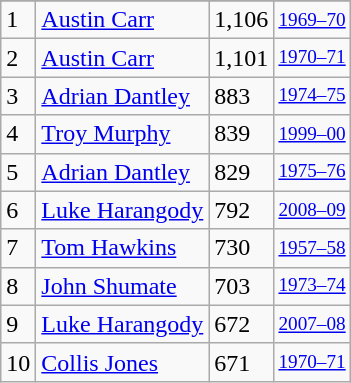<table class="wikitable">
<tr>
</tr>
<tr>
<td>1</td>
<td><a href='#'>Austin Carr</a></td>
<td>1,106</td>
<td style="font-size:80%;"><a href='#'>1969–70</a></td>
</tr>
<tr>
<td>2</td>
<td><a href='#'>Austin Carr</a></td>
<td>1,101</td>
<td style="font-size:80%;"><a href='#'>1970–71</a></td>
</tr>
<tr>
<td>3</td>
<td><a href='#'>Adrian Dantley</a></td>
<td>883</td>
<td style="font-size:80%;"><a href='#'>1974–75</a></td>
</tr>
<tr>
<td>4</td>
<td><a href='#'>Troy Murphy</a></td>
<td>839</td>
<td style="font-size:80%;"><a href='#'>1999–00</a></td>
</tr>
<tr>
<td>5</td>
<td><a href='#'>Adrian Dantley</a></td>
<td>829</td>
<td style="font-size:80%;"><a href='#'>1975–76</a></td>
</tr>
<tr>
<td>6</td>
<td><a href='#'>Luke Harangody</a></td>
<td>792</td>
<td style="font-size:80%;"><a href='#'>2008–09</a></td>
</tr>
<tr>
<td>7</td>
<td><a href='#'>Tom Hawkins</a></td>
<td>730</td>
<td style="font-size:80%;"><a href='#'>1957–58</a></td>
</tr>
<tr>
<td>8</td>
<td><a href='#'>John Shumate</a></td>
<td>703</td>
<td style="font-size:80%;"><a href='#'>1973–74</a></td>
</tr>
<tr>
<td>9</td>
<td><a href='#'>Luke Harangody</a></td>
<td>672</td>
<td style="font-size:80%;"><a href='#'>2007–08</a></td>
</tr>
<tr>
<td>10</td>
<td><a href='#'>Collis Jones</a></td>
<td>671</td>
<td style="font-size:80%;"><a href='#'>1970–71</a></td>
</tr>
</table>
